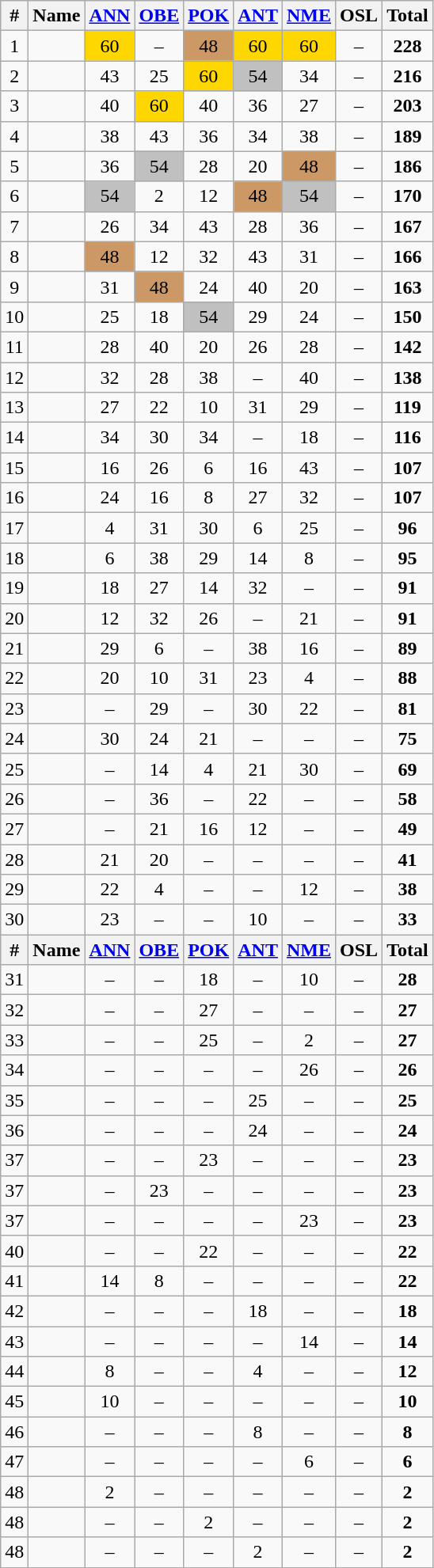<table class="wikitable sortable" style="text-align:center;">
<tr>
<th>#</th>
<th>Name</th>
<th><a href='#'>ANN</a></th>
<th><a href='#'>OBE</a></th>
<th><a href='#'>POK</a></th>
<th><a href='#'>ANT</a></th>
<th><a href='#'>NME</a></th>
<th>OSL</th>
<th><strong>Total</strong> </th>
</tr>
<tr>
<td>1</td>
<td align="left"></td>
<td bgcolor="gold">60</td>
<td>–</td>
<td bgcolor="CC9966">48</td>
<td bgcolor="gold">60</td>
<td bgcolor="gold">60</td>
<td>–</td>
<td><strong>228</strong></td>
</tr>
<tr>
<td>2</td>
<td align="left"></td>
<td>43</td>
<td>25</td>
<td bgcolor="gold">60</td>
<td bgcolor="silver">54</td>
<td>34</td>
<td>–</td>
<td><strong>216</strong></td>
</tr>
<tr>
<td>3</td>
<td align="left"></td>
<td>40</td>
<td bgcolor="gold">60</td>
<td>40</td>
<td>36</td>
<td>27</td>
<td>–</td>
<td><strong>203</strong></td>
</tr>
<tr>
<td>4</td>
<td align="left"></td>
<td>38</td>
<td>43</td>
<td>36</td>
<td>34</td>
<td>38</td>
<td>–</td>
<td><strong>189</strong></td>
</tr>
<tr>
<td>5</td>
<td align="left"></td>
<td>36</td>
<td bgcolor="silver">54</td>
<td>28</td>
<td>20</td>
<td bgcolor="CC9966">48</td>
<td>–</td>
<td><strong>186</strong></td>
</tr>
<tr>
<td>6</td>
<td align="left"></td>
<td bgcolor="silver">54</td>
<td>2</td>
<td>12</td>
<td bgcolor="CC9966">48</td>
<td bgcolor="silver">54</td>
<td>–</td>
<td><strong>170</strong></td>
</tr>
<tr>
<td>7</td>
<td align="left"></td>
<td>26</td>
<td>34</td>
<td>43</td>
<td>28</td>
<td>36</td>
<td>–</td>
<td><strong>167</strong></td>
</tr>
<tr>
<td>8</td>
<td align="left"></td>
<td bgcolor="CC9966">48</td>
<td>12</td>
<td>32</td>
<td>43</td>
<td>31</td>
<td>–</td>
<td><strong>166</strong></td>
</tr>
<tr>
<td>9</td>
<td align="left"></td>
<td>31</td>
<td bgcolor="CC9966">48</td>
<td>24</td>
<td>40</td>
<td>20</td>
<td>–</td>
<td><strong>163</strong></td>
</tr>
<tr>
<td>10</td>
<td align="left"></td>
<td>25</td>
<td>18</td>
<td bgcolor="silver">54</td>
<td>29</td>
<td>24</td>
<td>–</td>
<td><strong>150</strong></td>
</tr>
<tr>
<td>11</td>
<td align="left"></td>
<td>28</td>
<td>40</td>
<td>20</td>
<td>26</td>
<td>28</td>
<td>–</td>
<td><strong>142</strong></td>
</tr>
<tr>
<td>12</td>
<td align="left"></td>
<td>32</td>
<td>28</td>
<td>38</td>
<td>–</td>
<td>40</td>
<td>–</td>
<td><strong>138</strong></td>
</tr>
<tr>
<td>13</td>
<td align="left"></td>
<td>27</td>
<td>22</td>
<td>10</td>
<td>31</td>
<td>29</td>
<td>–</td>
<td><strong>119</strong></td>
</tr>
<tr>
<td>14</td>
<td align="left"></td>
<td>34</td>
<td>30</td>
<td>34</td>
<td>–</td>
<td>18</td>
<td>–</td>
<td><strong>116</strong></td>
</tr>
<tr>
<td>15</td>
<td align="left"></td>
<td>16</td>
<td>26</td>
<td>6</td>
<td>16</td>
<td>43</td>
<td>–</td>
<td><strong>107</strong></td>
</tr>
<tr>
<td>16</td>
<td align="left"></td>
<td>24</td>
<td>16</td>
<td>8</td>
<td>27</td>
<td>32</td>
<td>–</td>
<td><strong>107</strong></td>
</tr>
<tr>
<td>17</td>
<td align="left"></td>
<td>4</td>
<td>31</td>
<td>30</td>
<td>6</td>
<td>25</td>
<td>–</td>
<td><strong>96</strong></td>
</tr>
<tr>
<td>18</td>
<td align="left"></td>
<td>6</td>
<td>38</td>
<td>29</td>
<td>14</td>
<td>8</td>
<td>–</td>
<td><strong>95</strong></td>
</tr>
<tr>
<td>19</td>
<td align="left"></td>
<td>18</td>
<td>27</td>
<td>14</td>
<td>32</td>
<td>–</td>
<td>–</td>
<td><strong>91</strong></td>
</tr>
<tr>
<td>20</td>
<td align="left"></td>
<td>12</td>
<td>32</td>
<td>26</td>
<td>–</td>
<td>21</td>
<td>–</td>
<td><strong>91</strong></td>
</tr>
<tr>
<td>21</td>
<td align="left"></td>
<td>29</td>
<td>6</td>
<td>–</td>
<td>38</td>
<td>16</td>
<td>–</td>
<td><strong>89</strong></td>
</tr>
<tr>
<td>22</td>
<td align="left"></td>
<td>20</td>
<td>10</td>
<td>31</td>
<td>23</td>
<td>4</td>
<td>–</td>
<td><strong>88</strong></td>
</tr>
<tr>
<td>23</td>
<td align="left"></td>
<td>–</td>
<td>29</td>
<td>–</td>
<td>30</td>
<td>22</td>
<td>–</td>
<td><strong>81</strong></td>
</tr>
<tr>
<td>24</td>
<td align="left"></td>
<td>30</td>
<td>24</td>
<td>21</td>
<td>–</td>
<td>–</td>
<td>–</td>
<td><strong>75</strong></td>
</tr>
<tr>
<td>25</td>
<td align="left"></td>
<td>–</td>
<td>14</td>
<td>4</td>
<td>21</td>
<td>30</td>
<td>–</td>
<td><strong>69</strong></td>
</tr>
<tr>
<td>26</td>
<td align="left"></td>
<td>–</td>
<td>36</td>
<td>–</td>
<td>22</td>
<td>–</td>
<td>–</td>
<td><strong>58</strong></td>
</tr>
<tr>
<td>27</td>
<td align="left"></td>
<td>–</td>
<td>21</td>
<td>16</td>
<td>12</td>
<td>–</td>
<td>–</td>
<td><strong>49</strong></td>
</tr>
<tr>
<td>28</td>
<td align="left"></td>
<td>21</td>
<td>20</td>
<td>–</td>
<td>–</td>
<td>–</td>
<td>–</td>
<td><strong>41</strong></td>
</tr>
<tr>
<td>29</td>
<td align="left"></td>
<td>22</td>
<td>4</td>
<td>–</td>
<td>–</td>
<td>12</td>
<td>–</td>
<td><strong>38</strong></td>
</tr>
<tr>
<td>30</td>
<td align="left"></td>
<td>23</td>
<td>–</td>
<td>–</td>
<td>10</td>
<td>–</td>
<td>–</td>
<td><strong>33</strong></td>
</tr>
<tr>
<th>#</th>
<th>Name</th>
<th><a href='#'>ANN</a></th>
<th><a href='#'>OBE</a></th>
<th><a href='#'>POK</a></th>
<th><a href='#'>ANT</a></th>
<th><a href='#'>NME</a></th>
<th>OSL</th>
<th><strong>Total</strong></th>
</tr>
<tr>
<td>31</td>
<td align="left"></td>
<td>–</td>
<td>–</td>
<td>18</td>
<td>–</td>
<td>10</td>
<td>–</td>
<td><strong>28</strong></td>
</tr>
<tr>
<td>32</td>
<td align="left"></td>
<td>–</td>
<td>–</td>
<td>27</td>
<td>–</td>
<td>–</td>
<td>–</td>
<td><strong>27</strong></td>
</tr>
<tr>
<td>33</td>
<td align="left"></td>
<td>–</td>
<td>–</td>
<td>25</td>
<td>–</td>
<td>2</td>
<td>–</td>
<td><strong>27</strong></td>
</tr>
<tr>
<td>34</td>
<td align="left"></td>
<td>–</td>
<td>–</td>
<td>–</td>
<td>–</td>
<td>26</td>
<td>–</td>
<td><strong>26</strong></td>
</tr>
<tr>
<td>35</td>
<td align="left"></td>
<td>–</td>
<td>–</td>
<td>–</td>
<td>25</td>
<td>–</td>
<td>–</td>
<td><strong>25</strong></td>
</tr>
<tr>
<td>36</td>
<td align="left"></td>
<td>–</td>
<td>–</td>
<td>–</td>
<td>24</td>
<td>–</td>
<td>–</td>
<td><strong>24</strong></td>
</tr>
<tr>
<td>37</td>
<td align="left"></td>
<td>–</td>
<td>–</td>
<td>23</td>
<td>–</td>
<td>–</td>
<td>–</td>
<td><strong>23</strong></td>
</tr>
<tr>
<td>37</td>
<td align="left"></td>
<td>–</td>
<td>23</td>
<td>–</td>
<td>–</td>
<td>–</td>
<td>–</td>
<td><strong>23</strong></td>
</tr>
<tr>
<td>37</td>
<td align="left"></td>
<td>–</td>
<td>–</td>
<td>–</td>
<td>–</td>
<td>23</td>
<td>–</td>
<td><strong>23</strong></td>
</tr>
<tr>
<td>40</td>
<td align="left"></td>
<td>–</td>
<td>–</td>
<td>22</td>
<td>–</td>
<td>–</td>
<td>–</td>
<td><strong>22</strong></td>
</tr>
<tr>
<td>41</td>
<td align="left"></td>
<td>14</td>
<td>8</td>
<td>–</td>
<td>–</td>
<td>–</td>
<td>–</td>
<td><strong>22</strong></td>
</tr>
<tr>
<td>42</td>
<td align="left"></td>
<td>–</td>
<td>–</td>
<td>–</td>
<td>18</td>
<td>–</td>
<td>–</td>
<td><strong>18</strong></td>
</tr>
<tr>
<td>43</td>
<td align="left"></td>
<td>–</td>
<td>–</td>
<td>–</td>
<td>–</td>
<td>14</td>
<td>–</td>
<td><strong>14</strong></td>
</tr>
<tr>
<td>44</td>
<td align="left"></td>
<td>8</td>
<td>–</td>
<td>–</td>
<td>4</td>
<td>–</td>
<td>–</td>
<td><strong>12</strong></td>
</tr>
<tr>
<td>45</td>
<td align="left"></td>
<td>10</td>
<td>–</td>
<td>–</td>
<td>–</td>
<td>–</td>
<td>–</td>
<td><strong>10</strong></td>
</tr>
<tr>
<td>46</td>
<td align="left"></td>
<td>–</td>
<td>–</td>
<td>–</td>
<td>8</td>
<td>–</td>
<td>–</td>
<td><strong>8</strong></td>
</tr>
<tr>
<td>47</td>
<td align="left"></td>
<td>–</td>
<td>–</td>
<td>–</td>
<td>–</td>
<td>6</td>
<td>–</td>
<td><strong>6</strong></td>
</tr>
<tr>
<td>48</td>
<td align="left"></td>
<td>2</td>
<td>–</td>
<td>–</td>
<td>–</td>
<td>–</td>
<td>–</td>
<td><strong>2</strong></td>
</tr>
<tr>
<td>48</td>
<td align="left"></td>
<td>–</td>
<td>–</td>
<td>2</td>
<td>–</td>
<td>–</td>
<td>–</td>
<td><strong>2</strong></td>
</tr>
<tr>
<td>48</td>
<td align="left"></td>
<td>–</td>
<td>–</td>
<td>–</td>
<td>2</td>
<td>–</td>
<td>–</td>
<td><strong>2</strong></td>
</tr>
</table>
